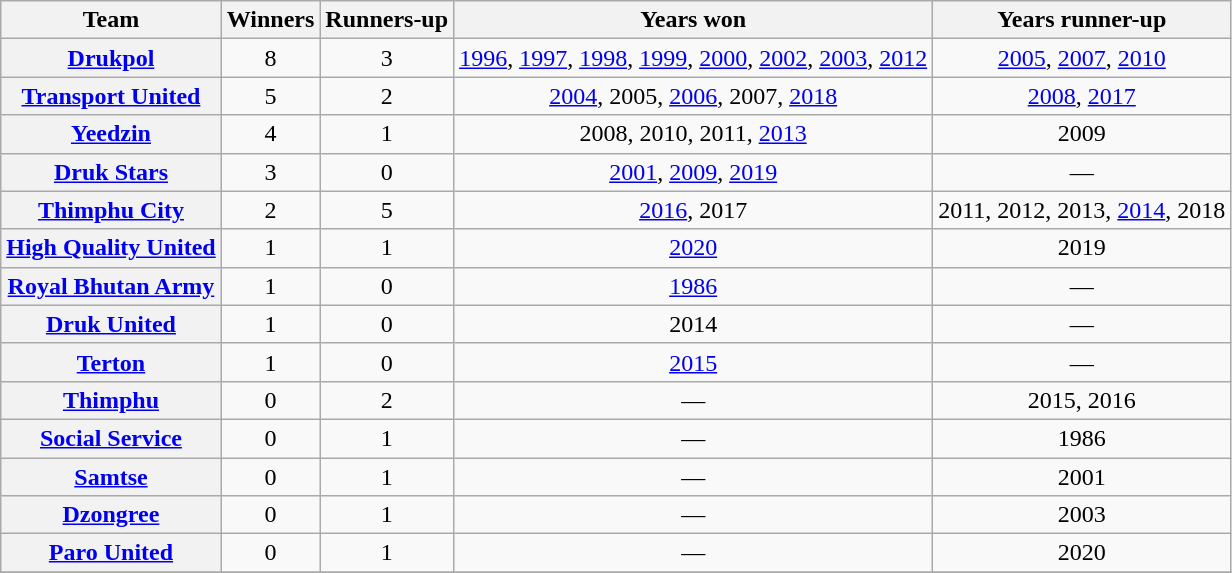<table class="wikitable plainrowheaders sortable">
<tr>
<th scope=col>Team</th>
<th scope=col>Winners</th>
<th scope=col>Runners-up</th>
<th scope=col class="unsortable">Years won</th>
<th scope=col class="unsortable">Years runner-up</th>
</tr>
<tr>
<th scope=row><a href='#'>Drukpol</a></th>
<td align=center>8</td>
<td align=center>3</td>
<td align=center><a href='#'>1996</a>, <a href='#'>1997</a>, <a href='#'>1998</a>, <a href='#'>1999</a>, <a href='#'>2000</a>, <a href='#'>2002</a>, <a href='#'>2003</a>, <a href='#'>2012</a></td>
<td align=center><a href='#'>2005</a>, <a href='#'>2007</a>, <a href='#'>2010</a></td>
</tr>
<tr>
<th scope=row><a href='#'>Transport United</a></th>
<td align=center>5</td>
<td align=center>2</td>
<td align=center><a href='#'>2004</a>, 2005, <a href='#'>2006</a>, 2007, <a href='#'>2018</a></td>
<td align=center><a href='#'>2008</a>, <a href='#'>2017</a></td>
</tr>
<tr>
<th scope=row><a href='#'>Yeedzin</a></th>
<td align=center>4</td>
<td align=center>1</td>
<td align=center>2008, 2010, 2011, <a href='#'>2013</a></td>
<td align=center>2009</td>
</tr>
<tr>
<th scope=row><a href='#'>Druk Stars</a></th>
<td align=center>3</td>
<td align=center>0</td>
<td align=center><a href='#'>2001</a>, <a href='#'>2009</a>, <a href='#'>2019</a></td>
<td align=center>—</td>
</tr>
<tr>
<th scope=row><a href='#'>Thimphu City</a></th>
<td align=center>2</td>
<td align=center>5</td>
<td align=center><a href='#'>2016</a>, 2017</td>
<td align=center>2011, 2012, 2013, <a href='#'>2014</a>, 2018</td>
</tr>
<tr>
<th scope=row><a href='#'>High Quality United</a></th>
<td align=center>1</td>
<td align=center>1</td>
<td align=center><a href='#'>2020</a></td>
<td align=center>2019</td>
</tr>
<tr>
<th scope=row><a href='#'>Royal Bhutan Army</a></th>
<td align=center>1</td>
<td align=center>0</td>
<td align=center><a href='#'>1986</a></td>
<td align=center>—</td>
</tr>
<tr>
<th scope=row><a href='#'>Druk United</a></th>
<td align=center>1</td>
<td align=center>0</td>
<td align=center>2014</td>
<td align=center>—</td>
</tr>
<tr>
<th scope=row><a href='#'>Terton</a></th>
<td align=center>1</td>
<td align=center>0</td>
<td align=center><a href='#'>2015</a></td>
<td align=center>—</td>
</tr>
<tr>
<th scope=row><a href='#'>Thimphu</a></th>
<td align=center>0</td>
<td align=center>2</td>
<td align=center>—</td>
<td align=center>2015, 2016</td>
</tr>
<tr>
<th scope=row><a href='#'>Social Service</a></th>
<td align=center>0</td>
<td align=center>1</td>
<td align=center>—</td>
<td align=center>1986</td>
</tr>
<tr>
<th scope=row><a href='#'>Samtse</a></th>
<td align=center>0</td>
<td align=center>1</td>
<td align=center>—</td>
<td align=center>2001</td>
</tr>
<tr>
<th scope=row><a href='#'>Dzongree</a></th>
<td align=center>0</td>
<td align=center>1</td>
<td align=center>—</td>
<td align=center>2003</td>
</tr>
<tr>
<th scope=row><a href='#'>Paro United</a></th>
<td align=center>0</td>
<td align=center>1</td>
<td align=center>—</td>
<td align=center>2020</td>
</tr>
<tr>
</tr>
</table>
